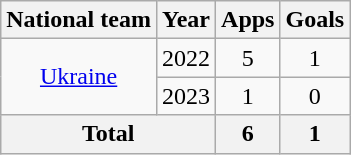<table class="wikitable" style="text-align: center;">
<tr>
<th>National team</th>
<th>Year</th>
<th>Apps</th>
<th>Goals</th>
</tr>
<tr>
<td rowspan="2"><a href='#'>Ukraine</a></td>
<td>2022</td>
<td>5</td>
<td>1</td>
</tr>
<tr>
<td>2023</td>
<td>1</td>
<td>0</td>
</tr>
<tr>
<th colspan="2">Total</th>
<th>6</th>
<th>1</th>
</tr>
</table>
